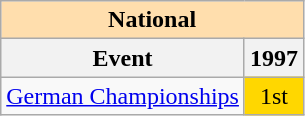<table class="wikitable" style="text-align:center">
<tr>
<th style="background-color: #ffdead; " colspan=2 align=center>National</th>
</tr>
<tr>
<th>Event</th>
<th>1997</th>
</tr>
<tr>
<td align=left><a href='#'>German Championships</a></td>
<td bgcolor=gold>1st</td>
</tr>
</table>
